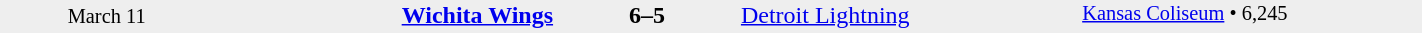<table cellspacing="0" style="width:75%; background:#eee">
<tr>
<td rowspan="3" style="text-align:center; font-size:85%; width:15%;">March 11</td>
<td style="width:24%; text-align:right;"><strong><a href='#'>Wichita Wings</a></strong></td>
<td style="text-align:center; width:13%;"><strong>6–5</strong></td>
<td width=24%><a href='#'>Detroit Lightning</a></td>
<td rowspan="3" style="font-size:85%; vertical-align:top;"><a href='#'>Kansas Coliseum</a> • 6,245</td>
</tr>
<tr style=font-size:85%>
<td align=right valign=top></td>
<td valign=top></td>
<td align=left valign=top></td>
</tr>
</table>
